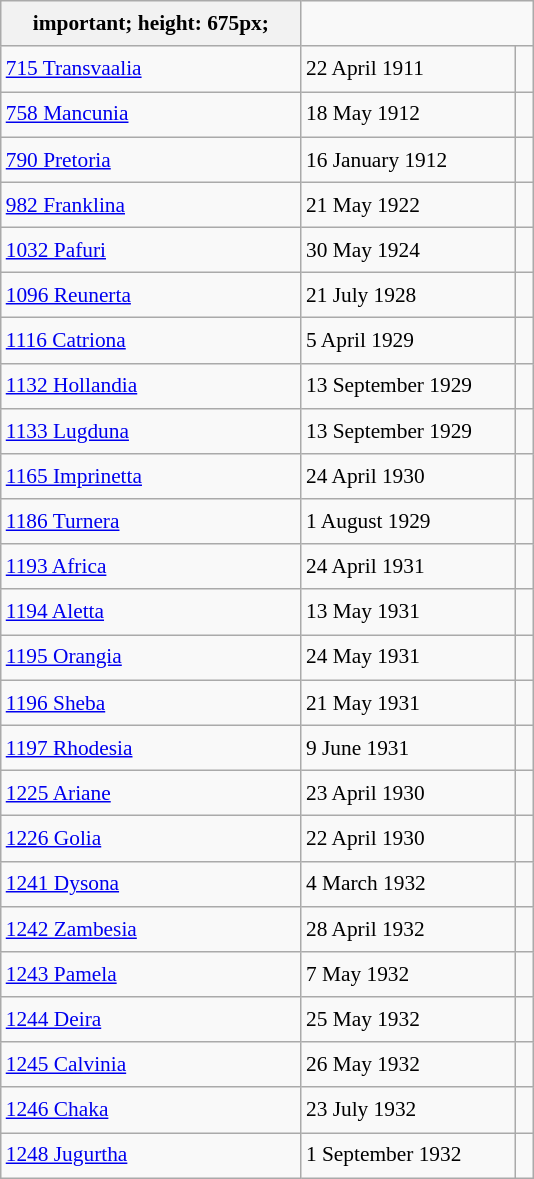<table class="wikitable" style="font-size: 89%; float: left; width: 25em; margin-right: 1em; line-height: 1.65em">
<tr>
<th>important; height: 675px;</th>
</tr>
<tr>
<td><a href='#'>715 Transvaalia</a></td>
<td>22 April 1911</td>
<td> </td>
</tr>
<tr>
<td><a href='#'>758 Mancunia</a></td>
<td>18 May 1912</td>
<td> </td>
</tr>
<tr>
<td><a href='#'>790 Pretoria</a></td>
<td>16 January 1912</td>
<td> </td>
</tr>
<tr>
<td><a href='#'>982 Franklina</a></td>
<td>21 May 1922</td>
<td> </td>
</tr>
<tr>
<td><a href='#'>1032 Pafuri</a></td>
<td>30 May 1924</td>
<td> </td>
</tr>
<tr>
<td><a href='#'>1096 Reunerta</a></td>
<td>21 July 1928</td>
<td> </td>
</tr>
<tr>
<td><a href='#'>1116 Catriona</a></td>
<td>5 April 1929</td>
<td> </td>
</tr>
<tr>
<td><a href='#'>1132 Hollandia</a></td>
<td>13 September 1929</td>
<td> </td>
</tr>
<tr>
<td><a href='#'>1133 Lugduna</a></td>
<td>13 September 1929</td>
<td> </td>
</tr>
<tr>
<td><a href='#'>1165 Imprinetta</a></td>
<td>24 April 1930</td>
<td> </td>
</tr>
<tr>
<td><a href='#'>1186 Turnera</a></td>
<td>1 August 1929</td>
<td> </td>
</tr>
<tr>
<td><a href='#'>1193 Africa</a></td>
<td>24 April 1931</td>
<td> </td>
</tr>
<tr>
<td><a href='#'>1194 Aletta</a></td>
<td>13 May 1931</td>
<td> </td>
</tr>
<tr>
<td><a href='#'>1195 Orangia</a></td>
<td>24 May 1931</td>
<td> </td>
</tr>
<tr>
<td><a href='#'>1196 Sheba</a></td>
<td>21 May 1931</td>
<td> </td>
</tr>
<tr>
<td><a href='#'>1197 Rhodesia</a></td>
<td>9 June 1931</td>
<td> </td>
</tr>
<tr>
<td><a href='#'>1225 Ariane</a></td>
<td>23 April 1930</td>
<td> </td>
</tr>
<tr>
<td><a href='#'>1226 Golia</a></td>
<td>22 April 1930</td>
<td> </td>
</tr>
<tr>
<td><a href='#'>1241 Dysona</a></td>
<td>4 March 1932</td>
<td> </td>
</tr>
<tr>
<td><a href='#'>1242 Zambesia</a></td>
<td>28 April 1932</td>
<td> </td>
</tr>
<tr>
<td><a href='#'>1243 Pamela</a></td>
<td>7 May 1932</td>
<td> </td>
</tr>
<tr>
<td><a href='#'>1244 Deira</a></td>
<td>25 May 1932</td>
<td> </td>
</tr>
<tr>
<td><a href='#'>1245 Calvinia</a></td>
<td>26 May 1932</td>
<td> </td>
</tr>
<tr>
<td><a href='#'>1246 Chaka</a></td>
<td>23 July 1932</td>
<td> </td>
</tr>
<tr>
<td><a href='#'>1248 Jugurtha</a></td>
<td>1 September 1932</td>
<td> </td>
</tr>
</table>
